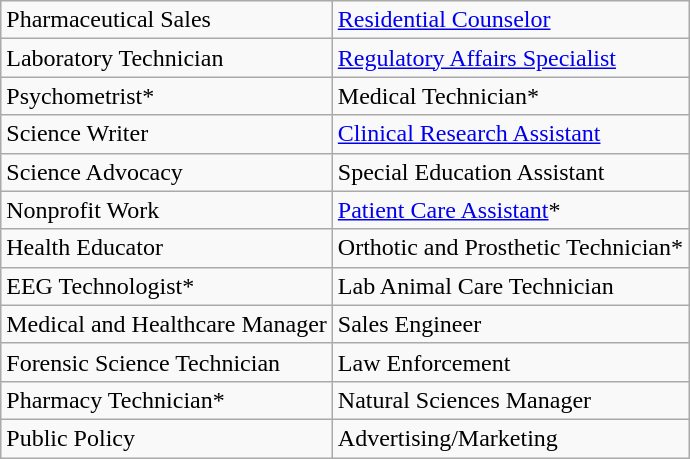<table class="wikitable">
<tr>
<td>Pharmaceutical Sales</td>
<td><a href='#'>Residential Counselor</a></td>
</tr>
<tr>
<td>Laboratory Technician</td>
<td><a href='#'>Regulatory Affairs Specialist</a></td>
</tr>
<tr>
<td>Psychometrist*</td>
<td>Medical Technician*</td>
</tr>
<tr>
<td>Science Writer</td>
<td><a href='#'>Clinical Research Assistant</a></td>
</tr>
<tr>
<td>Science Advocacy</td>
<td>Special Education Assistant</td>
</tr>
<tr>
<td>Nonprofit Work</td>
<td><a href='#'>Patient Care Assistant</a>*</td>
</tr>
<tr>
<td>Health Educator</td>
<td>Orthotic and Prosthetic Technician*</td>
</tr>
<tr>
<td>EEG Technologist*</td>
<td>Lab Animal Care Technician</td>
</tr>
<tr>
<td>Medical and Healthcare Manager</td>
<td>Sales Engineer</td>
</tr>
<tr>
<td>Forensic Science Technician</td>
<td>Law Enforcement</td>
</tr>
<tr>
<td>Pharmacy Technician*</td>
<td>Natural Sciences Manager</td>
</tr>
<tr>
<td>Public Policy</td>
<td>Advertising/Marketing</td>
</tr>
</table>
